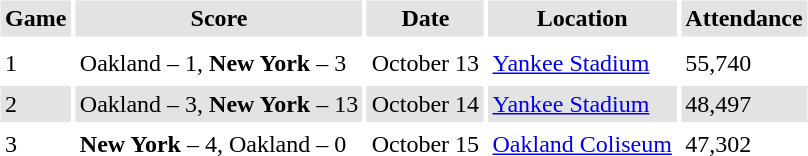<table border="0" cellspacing="3" cellpadding="3">
<tr style="background: #e3e3e3;">
<th>Game</th>
<th>Score</th>
<th>Date</th>
<th>Location</th>
<th>Attendance</th>
</tr>
<tr style="background: #e3e3e3;">
</tr>
<tr>
<td>1</td>
<td>Oakland – 1, <strong>New York</strong> – 3</td>
<td>October 13</td>
<td><a href='#'>Yankee Stadium</a></td>
<td>55,740</td>
</tr>
<tr style="background: #e3e3e3;">
<td>2</td>
<td>Oakland – 3, <strong>New York</strong> – 13</td>
<td>October 14</td>
<td><a href='#'>Yankee Stadium</a></td>
<td>48,497</td>
</tr>
<tr>
<td>3</td>
<td><strong>New York</strong> – 4, Oakland – 0</td>
<td>October 15</td>
<td><a href='#'>Oakland Coliseum</a></td>
<td>47,302</td>
</tr>
</table>
